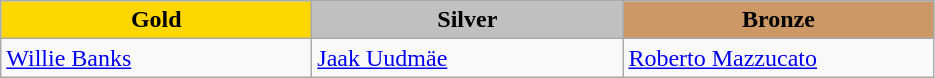<table class="wikitable" style="text-align:left">
<tr align="center">
<td width=200 bgcolor=gold><strong>Gold</strong></td>
<td width=200 bgcolor=silver><strong>Silver</strong></td>
<td width=200 bgcolor=CC9966><strong>Bronze</strong></td>
</tr>
<tr>
<td><a href='#'>Willie Banks</a><br><em></em></td>
<td><a href='#'>Jaak Uudmäe</a><br><em></em></td>
<td><a href='#'>Roberto Mazzucato</a><br><em></em></td>
</tr>
</table>
